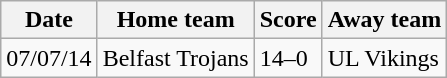<table class="wikitable">
<tr>
<th>Date</th>
<th>Home team</th>
<th>Score</th>
<th>Away team</th>
</tr>
<tr>
<td>07/07/14</td>
<td>Belfast Trojans</td>
<td>14–0</td>
<td>UL Vikings</td>
</tr>
</table>
